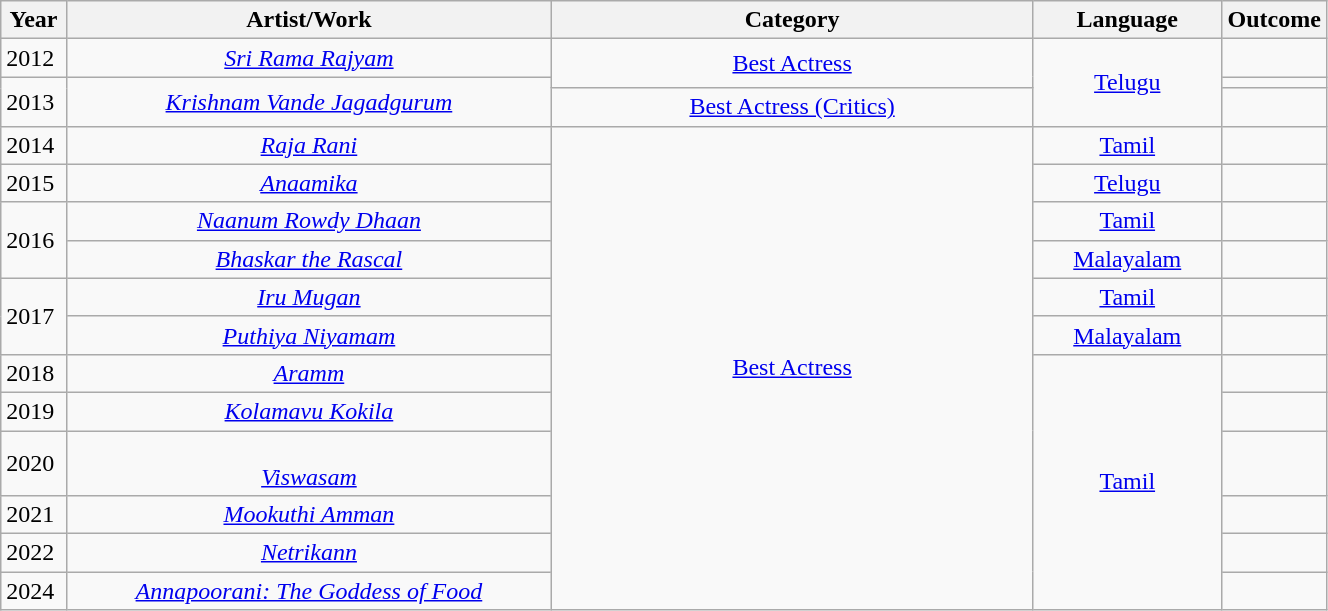<table id=SouthIndianInternationalMovie class="wikitable static-row-numbers" style="width:70%;">
<tr>
<th width=5%>Year</th>
<th style="width:40%;">Artist/Work</th>
<th style="width:40%;">Category</th>
<th style="width:40%;">Language</th>
<th style="width:15%;">Outcome</th>
</tr>
<tr>
<td style="text-align:left;">2012</td>
<td style="text-align:center;"><em><a href='#'>Sri Rama Rajyam</a></em></td>
<td rowspan="2" style="text-align:center;"><a href='#'>Best Actress</a></td>
<td rowspan="3" style="text-align:center;"><a href='#'>Telugu</a></td>
<td></td>
</tr>
<tr>
<td rowspan="2">2013</td>
<td style="text-align:center;" rowspan="2"><em><a href='#'>Krishnam Vande Jagadgurum</a></em></td>
<td></td>
</tr>
<tr>
<td style="text-align:center;"><a href='#'>Best Actress (Critics)</a></td>
<td></td>
</tr>
<tr>
<td style="text-align:left;">2014</td>
<td style="text-align:center;"><em><a href='#'>Raja Rani</a></em></td>
<td rowspan="12" style="text-align:center;"><a href='#'>Best Actress</a></td>
<td style="text-align:center;"><a href='#'>Tamil</a></td>
<td></td>
</tr>
<tr>
<td style="text-align:left;">2015</td>
<td style="text-align:center;"><em><a href='#'>Anaamika</a></em></td>
<td style="text-align:center;"><a href='#'>Telugu</a></td>
<td></td>
</tr>
<tr>
<td rowspan="2" style="text-align:left;">2016</td>
<td style="text-align:center;"><em><a href='#'>Naanum Rowdy Dhaan</a></em></td>
<td style="text-align:center;"><a href='#'>Tamil</a></td>
<td></td>
</tr>
<tr>
<td style="text-align:center;"><em><a href='#'>Bhaskar the Rascal</a></em></td>
<td style="text-align:center;"><a href='#'>Malayalam</a></td>
<td></td>
</tr>
<tr>
<td rowspan="2" style="text-align:left;">2017</td>
<td style="text-align:center;"><em><a href='#'>Iru Mugan</a></em></td>
<td style="text-align:center;"><a href='#'>Tamil</a></td>
<td></td>
</tr>
<tr>
<td style="text-align:center;"><em><a href='#'>Puthiya Niyamam</a></em></td>
<td style="text-align:center;"><a href='#'>Malayalam</a></td>
<td></td>
</tr>
<tr>
<td style="text-align:left;">2018</td>
<td style="text-align:center;"><em><a href='#'>Aramm</a></em></td>
<td rowspan="7" style="text-align:center;"><a href='#'>Tamil</a></td>
<td></td>
</tr>
<tr>
<td style="text-align:left;">2019</td>
<td style="text-align:center;"><em><a href='#'>Kolamavu Kokila</a></em></td>
<td></td>
</tr>
<tr>
<td rowspan="1" style="text-align:left;">2020</td>
<td rowspan="1" style="text-align:center;"><br><em><a href='#'>Viswasam</a></em></td>
<td></td>
</tr>
<tr>
<td style="text-align:left;">2021</td>
<td style="text-align:center;"><em><a href='#'>Mookuthi Amman</a></em></td>
<td></td>
</tr>
<tr>
<td style="text-align:left;">2022</td>
<td style="text-align:center;"><em><a href='#'>Netrikann</a></em></td>
<td></td>
</tr>
<tr>
<td style="text-align:left;">2024</td>
<td style="text-align:center;"><em><a href='#'>Annapoorani: The Goddess of Food</a></em></td>
<td></td>
</tr>
</table>
